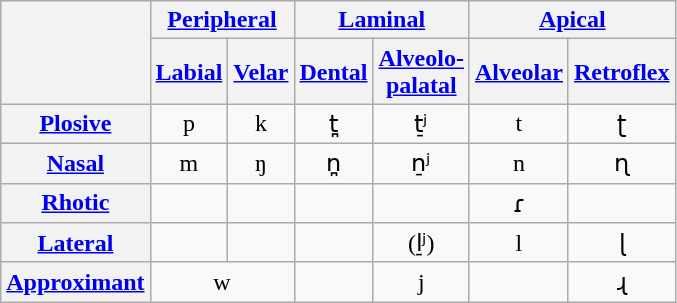<table class="IPA wikitable" style="text-align: center;">
<tr>
<th rowspan="2"></th>
<th colspan="2"><a href='#'>Peripheral</a></th>
<th colspan="2"><a href='#'>Laminal</a></th>
<th colspan="2"><a href='#'>Apical</a></th>
</tr>
<tr>
<th><a href='#'>Labial</a></th>
<th><a href='#'>Velar</a></th>
<th><a href='#'>Dental</a></th>
<th><a href='#'>Alveolo-<br>palatal</a></th>
<th><a href='#'>Alveolar</a></th>
<th><a href='#'>Retroflex</a></th>
</tr>
<tr>
<th><a href='#'>Plosive</a></th>
<td>p</td>
<td>k</td>
<td>t̪</td>
<td>t̠ʲ</td>
<td>t</td>
<td>ʈ</td>
</tr>
<tr>
<th><a href='#'>Nasal</a></th>
<td>m</td>
<td>ŋ</td>
<td>n̪</td>
<td>n̠ʲ</td>
<td>n</td>
<td>ɳ</td>
</tr>
<tr>
<th><a href='#'>Rhotic</a></th>
<td></td>
<td></td>
<td></td>
<td></td>
<td>ɾ</td>
<td></td>
</tr>
<tr>
<th><a href='#'>Lateral</a></th>
<td></td>
<td></td>
<td></td>
<td>(l̠ʲ)</td>
<td>l</td>
<td>ɭ</td>
</tr>
<tr>
<th><a href='#'>Approximant</a></th>
<td colspan="2">w</td>
<td></td>
<td>j</td>
<td></td>
<td>ɻ</td>
</tr>
</table>
